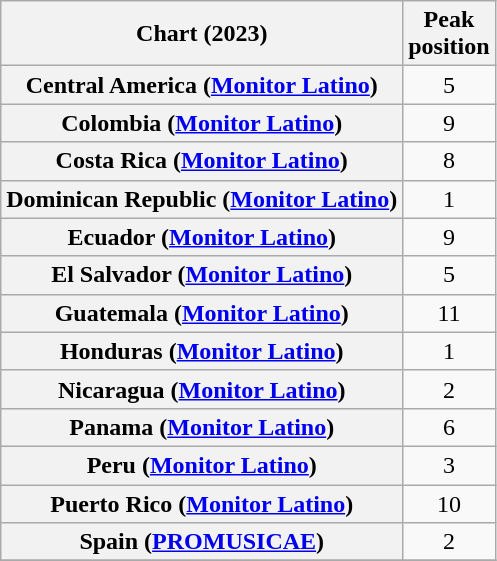<table class="wikitable sortable plainrowheaders" style="text-align:center">
<tr>
<th scope="col">Chart (2023)</th>
<th scope="col">Peak<br>position</th>
</tr>
<tr>
<th scope="row">Central America (<a href='#'>Monitor Latino</a>)</th>
<td>5</td>
</tr>
<tr>
<th scope="row">Colombia (<a href='#'>Monitor Latino</a>)</th>
<td>9</td>
</tr>
<tr>
<th scope="row">Costa Rica (<a href='#'>Monitor Latino</a>)</th>
<td>8</td>
</tr>
<tr>
<th scope="row">Dominican Republic (<a href='#'>Monitor Latino</a>)</th>
<td>1</td>
</tr>
<tr>
<th scope="row">Ecuador (<a href='#'>Monitor Latino</a>)</th>
<td>9</td>
</tr>
<tr>
<th scope="row">El Salvador (<a href='#'>Monitor Latino</a>)</th>
<td>5</td>
</tr>
<tr>
<th scope="row">Guatemala (<a href='#'>Monitor Latino</a>)</th>
<td>11</td>
</tr>
<tr>
<th scope="row">Honduras (<a href='#'>Monitor Latino</a>)</th>
<td>1</td>
</tr>
<tr>
<th scope="row">Nicaragua (<a href='#'>Monitor Latino</a>)</th>
<td>2</td>
</tr>
<tr>
<th scope="row">Panama (<a href='#'>Monitor Latino</a>)</th>
<td>6</td>
</tr>
<tr>
<th scope="row">Peru (<a href='#'>Monitor Latino</a>)</th>
<td>3</td>
</tr>
<tr>
<th scope="row">Puerto Rico (<a href='#'>Monitor Latino</a>)</th>
<td>10</td>
</tr>
<tr>
<th scope="row">Spain (<a href='#'>PROMUSICAE</a>)</th>
<td>2</td>
</tr>
<tr>
</tr>
</table>
